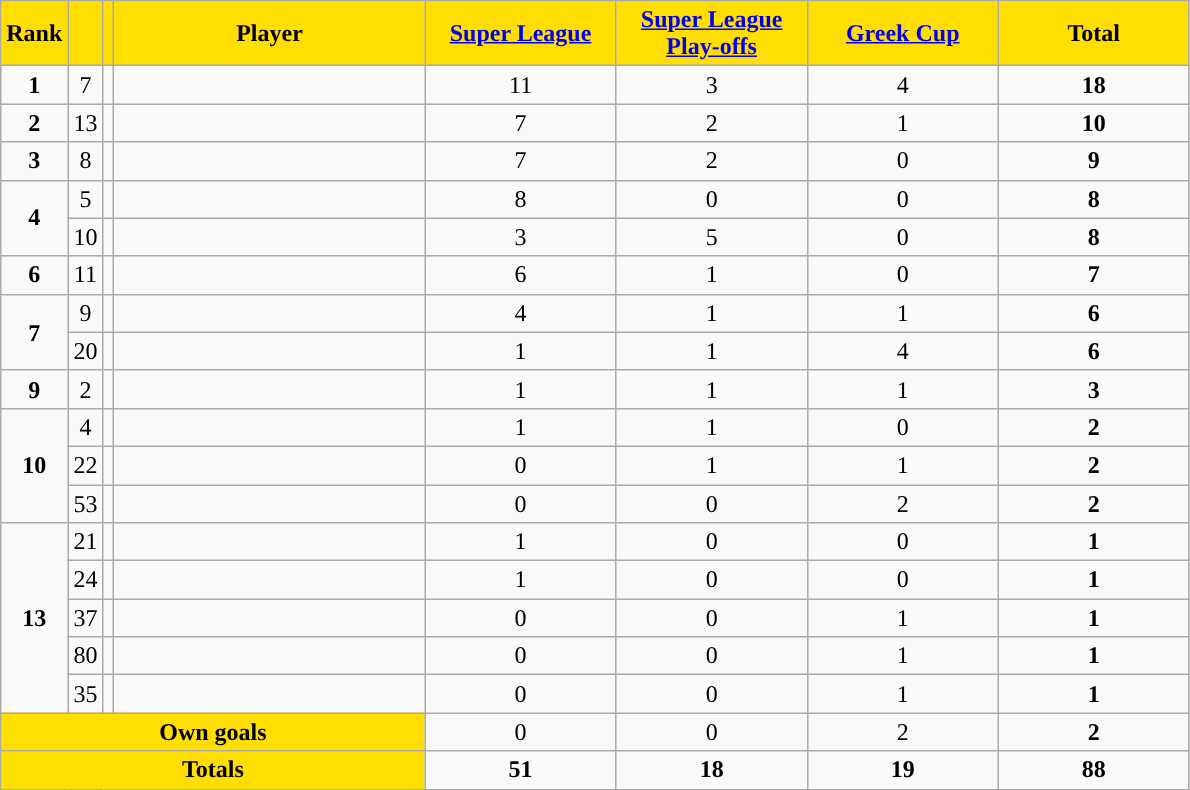<table class="wikitable sortable" style="text-align: center">
<tr>
<th style="background:#FFDE00">Rank</th>
<th style="background:#FFDE00"></th>
<th style="background:#FFDE00"></th>
<th width=200 style="background:#FFDE00">Player</th>
<th width=120 style="background:#FFDE00"><a href='#'>Super League</a></th>
<th width=120 style="background:#FFDE00"><a href='#'>Super League Play-offs</a></th>
<th width=120 style="background:#FFDE00"><a href='#'>Greek Cup</a></th>
<th width=120 style="background:#FFDE00">Total</th>
</tr>
<tr>
<td><strong>1</strong></td>
<td>7</td>
<td></td>
<td align=left></td>
<td>11</td>
<td>3</td>
<td>4</td>
<td><strong>18</strong></td>
</tr>
<tr>
<td><strong>2</strong></td>
<td>13</td>
<td></td>
<td align=left></td>
<td>7</td>
<td>2</td>
<td>1</td>
<td><strong>10</strong></td>
</tr>
<tr>
<td><strong>3</strong></td>
<td>8</td>
<td></td>
<td align=left></td>
<td>7</td>
<td>2</td>
<td>0</td>
<td><strong>9</strong></td>
</tr>
<tr>
<td rowspan=2><strong>4</strong></td>
<td>5</td>
<td></td>
<td align=left></td>
<td>8</td>
<td>0</td>
<td>0</td>
<td><strong>8</strong></td>
</tr>
<tr>
<td>10</td>
<td></td>
<td align=left></td>
<td>3</td>
<td>5</td>
<td>0</td>
<td><strong>8</strong></td>
</tr>
<tr>
<td><strong>6</strong></td>
<td>11</td>
<td></td>
<td align=left></td>
<td>6</td>
<td>1</td>
<td>0</td>
<td><strong>7</strong></td>
</tr>
<tr>
<td rowspan=2><strong>7</strong></td>
<td>9</td>
<td></td>
<td align=left></td>
<td>4</td>
<td>1</td>
<td>1</td>
<td><strong>6</strong></td>
</tr>
<tr>
<td>20</td>
<td></td>
<td align=left></td>
<td>1</td>
<td>1</td>
<td>4</td>
<td><strong>6</strong></td>
</tr>
<tr>
<td><strong>9</strong></td>
<td>2</td>
<td></td>
<td align=left></td>
<td>1</td>
<td>1</td>
<td>1</td>
<td><strong>3</strong></td>
</tr>
<tr>
<td rowspan=3><strong>10</strong></td>
<td>4</td>
<td></td>
<td align=left></td>
<td>1</td>
<td>1</td>
<td>0</td>
<td><strong>2</strong></td>
</tr>
<tr>
<td>22</td>
<td></td>
<td align=left></td>
<td>0</td>
<td>1</td>
<td>1</td>
<td><strong>2</strong></td>
</tr>
<tr>
<td>53</td>
<td></td>
<td align=left></td>
<td>0</td>
<td>0</td>
<td>2</td>
<td><strong>2</strong></td>
</tr>
<tr>
<td rowspan=5><strong>13</strong></td>
<td>21</td>
<td></td>
<td align=left></td>
<td>1</td>
<td>0</td>
<td>0</td>
<td><strong>1</strong></td>
</tr>
<tr>
<td>24</td>
<td></td>
<td align=left></td>
<td>1</td>
<td>0</td>
<td>0</td>
<td><strong>1</strong></td>
</tr>
<tr>
<td>37</td>
<td></td>
<td align=left></td>
<td>0</td>
<td>0</td>
<td>1</td>
<td><strong>1</strong></td>
</tr>
<tr>
<td>80</td>
<td></td>
<td align=left></td>
<td>0</td>
<td>0</td>
<td>1</td>
<td><strong>1</strong></td>
</tr>
<tr>
<td>35</td>
<td></td>
<td align=left></td>
<td>0</td>
<td>0</td>
<td>1</td>
<td><strong>1</strong></td>
</tr>
<tr class="sortbottom">
<td colspan=4 style="background:#FFDE00"><strong>Own goals</strong></td>
<td>0</td>
<td>0</td>
<td>2</td>
<td><strong>2</strong></td>
</tr>
<tr class="sortbottom">
<th colspan=4 style="background:#FFDE00"><strong>Totals</strong></th>
<td><strong>51</strong></td>
<td><strong>18</strong></td>
<td><strong>19</strong></td>
<td><strong>88</strong></td>
</tr>
</table>
